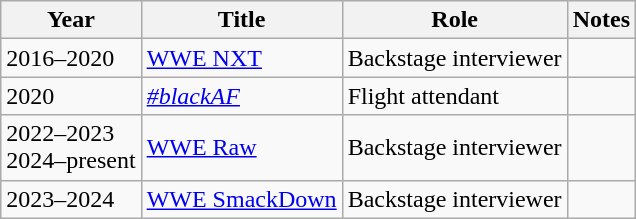<table class="wikitable sortable">
<tr>
<th>Year</th>
<th>Title</th>
<th>Role</th>
<th class="unsortable">Notes</th>
</tr>
<tr>
<td>2016–2020</td>
<td><a href='#'>WWE NXT</a></td>
<td>Backstage interviewer</td>
<td></td>
</tr>
<tr>
<td rowspan="1">2020</td>
<td><em><a href='#'>#blackAF</a></em></td>
<td>Flight attendant</td>
<td></td>
</tr>
<tr>
<td>2022–2023<br>2024–present</td>
<td><a href='#'>WWE Raw</a></td>
<td>Backstage interviewer</td>
<td></td>
</tr>
<tr>
<td>2023–2024</td>
<td><a href='#'>WWE SmackDown</a></td>
<td>Backstage interviewer</td>
<td></td>
</tr>
</table>
